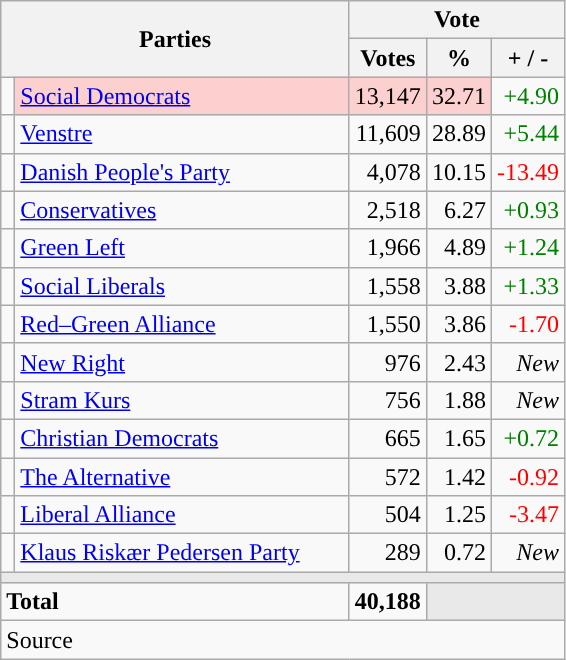<table class="wikitable" style="text-align:right;">
<tr>
<th style="text-align:centre;" rowspan="2" colspan="2" width="225">Parties</th>
<th colspan="3">Vote</th>
</tr>
<tr>
<th width="15">Votes</th>
<th width="15">%</th>
<th width="15">+ / -</th>
</tr>
<tr>
<td width="2" style="color:inherit;background:"></td>
<td bgcolor=#fbd0ce  align="left"><a href='#'>Social Democrats</a></td>
<td bgcolor=#fbd0ce>13,147</td>
<td bgcolor=#fbd0ce>32.71</td>
<td style=color:green;>+4.90</td>
</tr>
<tr>
<td width="2" style="color:inherit;background:"></td>
<td align="left"><a href='#'>Venstre</a></td>
<td>11,609</td>
<td>28.89</td>
<td style=color:green;>+5.44</td>
</tr>
<tr>
<td width="2" style="color:inherit;background:"></td>
<td align="left"><a href='#'>Danish People's Party</a></td>
<td>4,078</td>
<td>10.15</td>
<td style=color:red;>-13.49</td>
</tr>
<tr>
<td width="2" style="color:inherit;background:"></td>
<td align="left"><a href='#'>Conservatives</a></td>
<td>2,518</td>
<td>6.27</td>
<td style=color:green;>+0.93</td>
</tr>
<tr>
<td width="2" style="color:inherit;background:"></td>
<td align="left"><a href='#'>Green Left</a></td>
<td>1,966</td>
<td>4.89</td>
<td style=color:green;>+1.24</td>
</tr>
<tr>
<td width="2" style="color:inherit;background:"></td>
<td align="left"><a href='#'>Social Liberals</a></td>
<td>1,558</td>
<td>3.88</td>
<td style=color:green;>+1.33</td>
</tr>
<tr>
<td width="2" style="color:inherit;background:"></td>
<td align="left"><a href='#'>Red–Green Alliance</a></td>
<td>1,550</td>
<td>3.86</td>
<td style=color:red;>-1.70</td>
</tr>
<tr>
<td width="2" style="color:inherit;background:"></td>
<td align="left"><a href='#'>New Right</a></td>
<td>976</td>
<td>2.43</td>
<td><em>New</em></td>
</tr>
<tr>
<td width="2" style="color:inherit;background:"></td>
<td align="left"><a href='#'>Stram Kurs</a></td>
<td>756</td>
<td>1.88</td>
<td><em>New</em></td>
</tr>
<tr>
<td width="2" style="color:inherit;background:"></td>
<td align="left"><a href='#'>Christian Democrats</a></td>
<td>665</td>
<td>1.65</td>
<td style=color:green;>+0.72</td>
</tr>
<tr>
<td width="2" style="color:inherit;background:"></td>
<td align="left"><a href='#'>The Alternative</a></td>
<td>572</td>
<td>1.42</td>
<td style=color:red;>-0.92</td>
</tr>
<tr>
<td width="2" style="color:inherit;background:"></td>
<td align="left"><a href='#'>Liberal Alliance</a></td>
<td>504</td>
<td>1.25</td>
<td style=color:red;>-3.47</td>
</tr>
<tr>
<td width="2" style="color:inherit;background:"></td>
<td align="left"><a href='#'>Klaus Riskær Pedersen Party</a></td>
<td>289</td>
<td>0.72</td>
<td><em>New</em></td>
</tr>
<tr>
<td colspan="7" bgcolor="#E9E9E9"></td>
</tr>
<tr>
<td align="left" colspan="2"><strong>Total</strong></td>
<td><strong>40,188</strong></td>
<td bgcolor="#E9E9E9" colspan="2"></td>
</tr>
<tr>
<td align="left" colspan="6">Source</td>
</tr>
</table>
